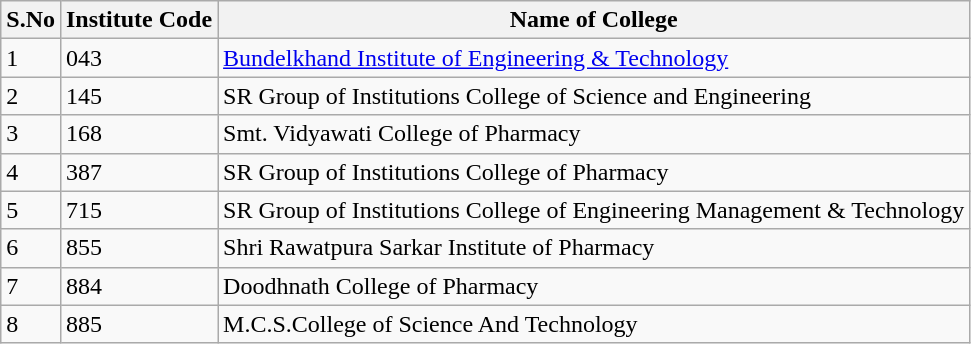<table class="wikitable sortable">
<tr>
<th>S.No</th>
<th>Institute Code</th>
<th>Name of College</th>
</tr>
<tr>
<td>1</td>
<td>043</td>
<td><a href='#'>Bundelkhand Institute of Engineering & Technology</a></td>
</tr>
<tr>
<td>2</td>
<td>145</td>
<td>SR Group of Institutions College of Science and Engineering</td>
</tr>
<tr>
<td>3</td>
<td>168</td>
<td>Smt. Vidyawati College of Pharmacy</td>
</tr>
<tr>
<td>4</td>
<td>387</td>
<td>SR Group of Institutions College of Pharmacy</td>
</tr>
<tr>
<td>5</td>
<td>715</td>
<td>SR Group of Institutions College of Engineering Management & Technology</td>
</tr>
<tr>
<td>6</td>
<td>855</td>
<td>Shri Rawatpura Sarkar Institute of Pharmacy</td>
</tr>
<tr>
<td>7</td>
<td>884</td>
<td>Doodhnath College of Pharmacy</td>
</tr>
<tr>
<td>8</td>
<td>885</td>
<td>M.C.S.College of Science And Technology</td>
</tr>
</table>
